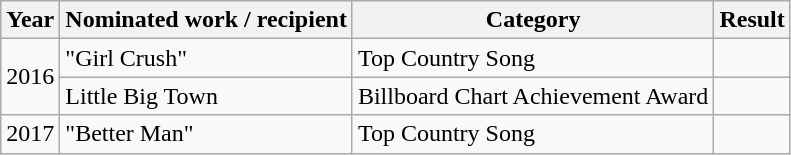<table class="wikitable">
<tr>
<th>Year</th>
<th>Nominated work / recipient</th>
<th>Category</th>
<th>Result</th>
</tr>
<tr>
<td rowspan="2">2016</td>
<td>"Girl Crush"</td>
<td>Top Country Song</td>
<td></td>
</tr>
<tr>
<td>Little Big Town</td>
<td>Billboard Chart Achievement Award</td>
<td></td>
</tr>
<tr>
<td>2017</td>
<td>"Better Man"</td>
<td>Top Country Song</td>
<td></td>
</tr>
</table>
